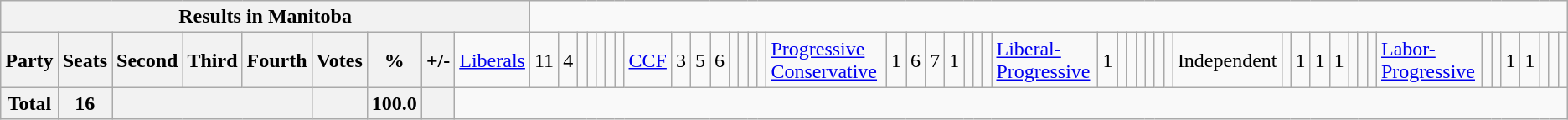<table class="wikitable">
<tr>
<th colspan=10>Results in Manitoba</th>
</tr>
<tr>
<th colspan=2>Party</th>
<th>Seats</th>
<th>Second</th>
<th>Third</th>
<th>Fourth</th>
<th>Votes</th>
<th>%</th>
<th>+/-<br></th>
<td><a href='#'>Liberals</a></td>
<td align="right">11</td>
<td align="right">4</td>
<td align="right"></td>
<td align="right"></td>
<td align="right"></td>
<td align="right"></td>
<td align="right"><br></td>
<td><a href='#'>CCF</a></td>
<td align="right">3</td>
<td align="right">5</td>
<td align="right">6</td>
<td align="right"></td>
<td align="right"></td>
<td align="right"></td>
<td align="right"><br></td>
<td><a href='#'>Progressive Conservative</a></td>
<td align="right">1</td>
<td align="right">6</td>
<td align="right">7</td>
<td align="right">1</td>
<td align="right"></td>
<td align="right"></td>
<td align="right"><br></td>
<td><a href='#'>Liberal-Progressive</a></td>
<td align="right">1</td>
<td align="right"></td>
<td align="right"></td>
<td align="right"></td>
<td align="right"></td>
<td align="right"></td>
<td align="right"><br></td>
<td>Independent</td>
<td align="right"></td>
<td align="right">1</td>
<td align="right">1</td>
<td align="right">1</td>
<td align="right"></td>
<td align="right"></td>
<td align="right"><br></td>
<td><a href='#'>Labor-Progressive</a></td>
<td align="right"></td>
<td align="right"></td>
<td align="right">1</td>
<td align="right">1</td>
<td align="right"></td>
<td align="right"></td>
<td align="right"></td>
</tr>
<tr>
<th colspan="2">Total</th>
<th>16</th>
<th colspan="3"></th>
<th></th>
<th>100.0</th>
<th></th>
</tr>
</table>
